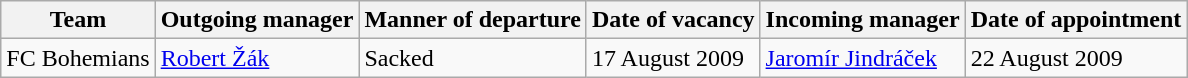<table class="wikitable">
<tr>
<th>Team</th>
<th>Outgoing manager</th>
<th>Manner of departure</th>
<th>Date of vacancy</th>
<th>Incoming manager</th>
<th>Date of appointment</th>
</tr>
<tr>
<td>FC Bohemians</td>
<td> <a href='#'>Robert Žák</a></td>
<td>Sacked</td>
<td>17 August 2009</td>
<td> <a href='#'>Jaromír Jindráček</a></td>
<td>22 August 2009</td>
</tr>
</table>
